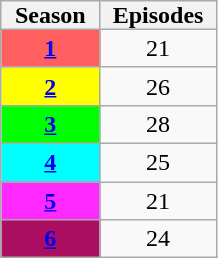<table class="wikitable" style="text-align:center">
<tr>
<th style="padding:0 9px;">Season</th>
<th style="padding:0 8px;">Episodes</th>
</tr>
<tr>
<td style="background:#FF5F5F"><strong><a href='#'>1</a></strong></td>
<td>21</td>
</tr>
<tr>
<td style="background:#FFFF00"><strong><a href='#'>2</a></strong></td>
<td>26</td>
</tr>
<tr>
<td style="background:#00FF00"><strong><a href='#'>3</a></strong></td>
<td>28</td>
</tr>
<tr>
<td style="background:#00FFFF"><strong><a href='#'>4</a></strong></td>
<td>25</td>
</tr>
<tr>
<td style="background:#FF29FF"><strong><a href='#'>5</a></strong></td>
<td>21</td>
</tr>
<tr>
<td style="background:#AC0E62"><strong><a href='#'>6</a></strong></td>
<td>24</td>
</tr>
</table>
